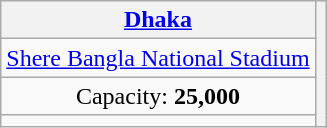<table class="wikitable" style="text-align:center">
<tr>
<th><a href='#'>Dhaka</a></th>
<th rowspan="4"></th>
</tr>
<tr>
<td><a href='#'>Shere Bangla National Stadium</a></td>
</tr>
<tr>
<td>Capacity: <strong>25,000</strong></td>
</tr>
<tr>
<td></td>
</tr>
</table>
